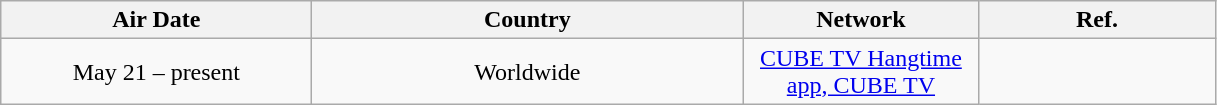<table class="wikitable" style="text-align:center;">
<tr>
<th width=200>Air Date</th>
<th width=280>Country</th>
<th width=150>Network</th>
<th width=150>Ref.</th>
</tr>
<tr>
<td>May 21 – present <br></td>
<td>Worldwide</td>
<td><a href='#'>CUBE TV Hangtime app, CUBE TV</a></td>
<td></td>
</tr>
</table>
